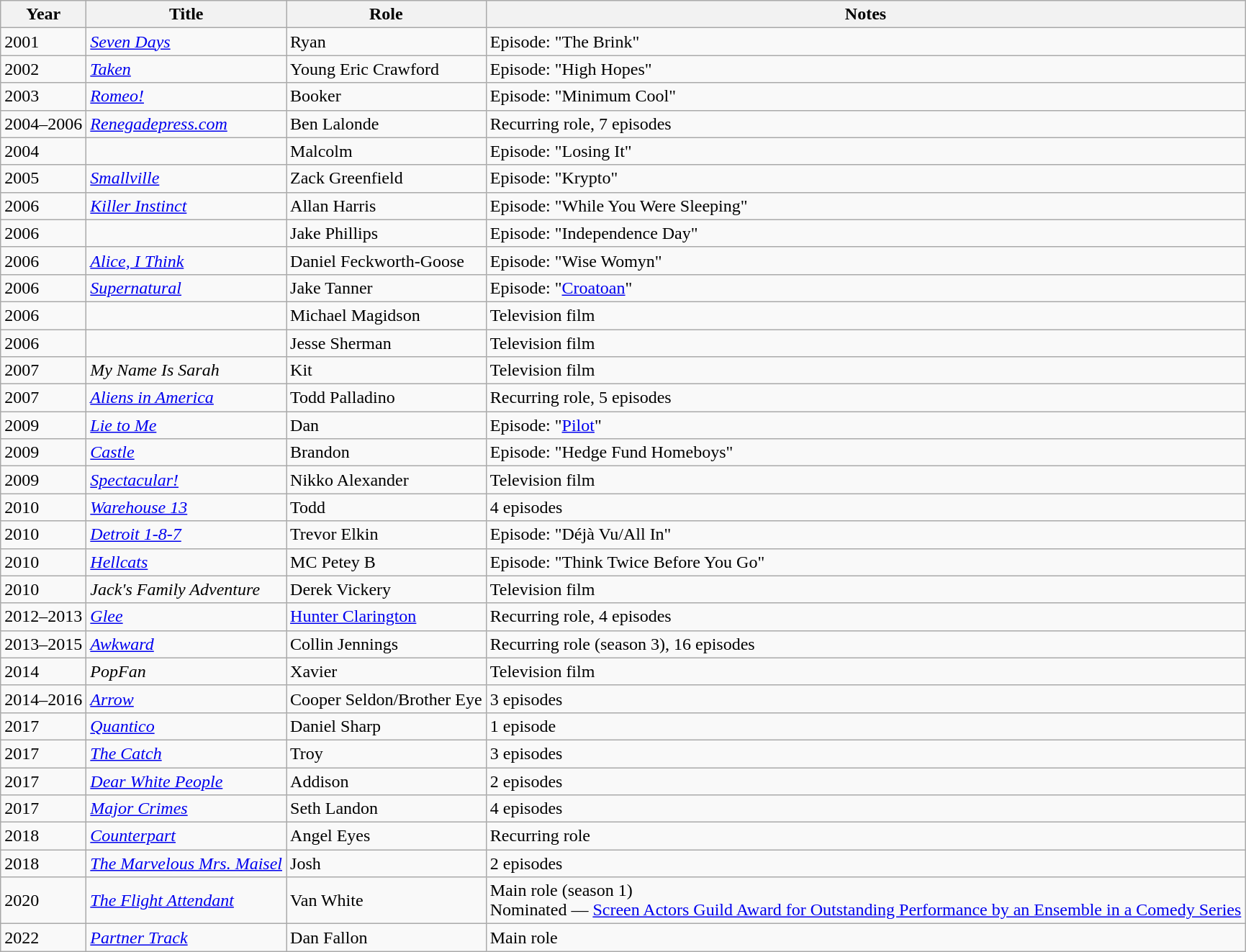<table class="wikitable sortable">
<tr>
<th>Year</th>
<th>Title</th>
<th>Role</th>
<th class="unsortable">Notes</th>
</tr>
<tr>
<td>2001</td>
<td><em><a href='#'>Seven Days</a></em></td>
<td>Ryan</td>
<td>Episode: "The Brink"</td>
</tr>
<tr>
<td>2002</td>
<td><em><a href='#'>Taken</a></em></td>
<td>Young Eric Crawford</td>
<td>Episode: "High Hopes"</td>
</tr>
<tr>
<td>2003</td>
<td><em><a href='#'>Romeo!</a></em></td>
<td>Booker</td>
<td>Episode: "Minimum Cool"</td>
</tr>
<tr>
<td>2004–2006</td>
<td><em><a href='#'>Renegadepress.com</a></em></td>
<td>Ben Lalonde</td>
<td>Recurring role, 7 episodes</td>
</tr>
<tr>
<td>2004</td>
<td><em></em></td>
<td>Malcolm</td>
<td>Episode: "Losing It"</td>
</tr>
<tr>
<td>2005</td>
<td><em><a href='#'>Smallville</a></em></td>
<td>Zack Greenfield</td>
<td>Episode: "Krypto"</td>
</tr>
<tr>
<td>2006</td>
<td><em><a href='#'>Killer Instinct</a></em></td>
<td>Allan Harris</td>
<td>Episode: "While You Were Sleeping"</td>
</tr>
<tr>
<td>2006</td>
<td><em></em></td>
<td>Jake Phillips</td>
<td>Episode: "Independence Day"</td>
</tr>
<tr>
<td>2006</td>
<td><em><a href='#'>Alice, I Think</a></em></td>
<td>Daniel Feckworth-Goose</td>
<td>Episode: "Wise Womyn"</td>
</tr>
<tr>
<td>2006</td>
<td><em><a href='#'>Supernatural</a></em></td>
<td>Jake Tanner</td>
<td>Episode: "<a href='#'>Croatoan</a>"</td>
</tr>
<tr>
<td>2006</td>
<td><em></em></td>
<td>Michael Magidson</td>
<td>Television film</td>
</tr>
<tr>
<td>2006</td>
<td><em></em></td>
<td>Jesse Sherman</td>
<td>Television film</td>
</tr>
<tr>
<td>2007</td>
<td><em>My Name Is Sarah</em></td>
<td>Kit</td>
<td>Television film</td>
</tr>
<tr>
<td>2007</td>
<td><em><a href='#'>Aliens in America</a></em></td>
<td>Todd Palladino</td>
<td>Recurring role, 5 episodes</td>
</tr>
<tr>
<td>2009</td>
<td><em><a href='#'>Lie to Me</a></em></td>
<td>Dan</td>
<td>Episode: "<a href='#'>Pilot</a>"</td>
</tr>
<tr>
<td>2009</td>
<td><em><a href='#'>Castle</a></em></td>
<td>Brandon</td>
<td>Episode: "Hedge Fund Homeboys"</td>
</tr>
<tr>
<td>2009</td>
<td><em><a href='#'>Spectacular!</a></em></td>
<td>Nikko Alexander</td>
<td>Television film</td>
</tr>
<tr>
<td>2010</td>
<td><em><a href='#'>Warehouse 13</a></em></td>
<td>Todd</td>
<td>4 episodes</td>
</tr>
<tr>
<td>2010</td>
<td><em><a href='#'>Detroit 1-8-7</a></em></td>
<td>Trevor Elkin</td>
<td>Episode: "Déjà Vu/All In"</td>
</tr>
<tr>
<td>2010</td>
<td><em><a href='#'>Hellcats</a></em></td>
<td>MC Petey B</td>
<td>Episode: "Think Twice Before You Go"</td>
</tr>
<tr>
<td>2010</td>
<td><em>Jack's Family Adventure</em></td>
<td>Derek Vickery</td>
<td>Television film</td>
</tr>
<tr>
<td>2012–2013</td>
<td><em><a href='#'>Glee</a></em></td>
<td><a href='#'>Hunter Clarington</a></td>
<td>Recurring role, 4 episodes</td>
</tr>
<tr>
<td>2013–2015</td>
<td><em><a href='#'>Awkward</a></em></td>
<td>Collin Jennings</td>
<td>Recurring role (season 3), 16 episodes</td>
</tr>
<tr>
<td>2014</td>
<td><em>PopFan</em></td>
<td>Xavier</td>
<td>Television film</td>
</tr>
<tr>
<td>2014–2016</td>
<td><em><a href='#'>Arrow</a></em></td>
<td>Cooper Seldon/Brother Eye</td>
<td>3 episodes</td>
</tr>
<tr>
<td>2017</td>
<td><em><a href='#'>Quantico</a></em></td>
<td>Daniel Sharp</td>
<td>1 episode</td>
</tr>
<tr>
<td>2017</td>
<td data-sort-value="Catch, The"><em><a href='#'>The Catch</a></em></td>
<td>Troy</td>
<td>3 episodes</td>
</tr>
<tr>
<td>2017</td>
<td><a href='#'><em>Dear White People</em></a></td>
<td>Addison</td>
<td>2 episodes</td>
</tr>
<tr>
<td>2017</td>
<td><em><a href='#'>Major Crimes</a></em></td>
<td>Seth Landon</td>
<td>4 episodes</td>
</tr>
<tr>
<td>2018</td>
<td><a href='#'><em>Counterpart</em></a></td>
<td>Angel Eyes</td>
<td>Recurring role</td>
</tr>
<tr>
<td>2018</td>
<td data-sort-value="Marvelous Mrs. Maisel, The"><em><a href='#'>The Marvelous Mrs. Maisel</a></em></td>
<td>Josh</td>
<td>2 episodes</td>
</tr>
<tr>
<td>2020</td>
<td data-sort-value="Flight Attendant, The"><em><a href='#'>The Flight Attendant</a></em></td>
<td>Van White</td>
<td>Main role (season 1)<br>Nominated — <a href='#'>Screen Actors Guild Award for Outstanding Performance by an Ensemble in a Comedy Series</a></td>
</tr>
<tr>
<td>2022</td>
<td><em><a href='#'>Partner Track</a></em></td>
<td>Dan Fallon</td>
<td>Main role</td>
</tr>
</table>
